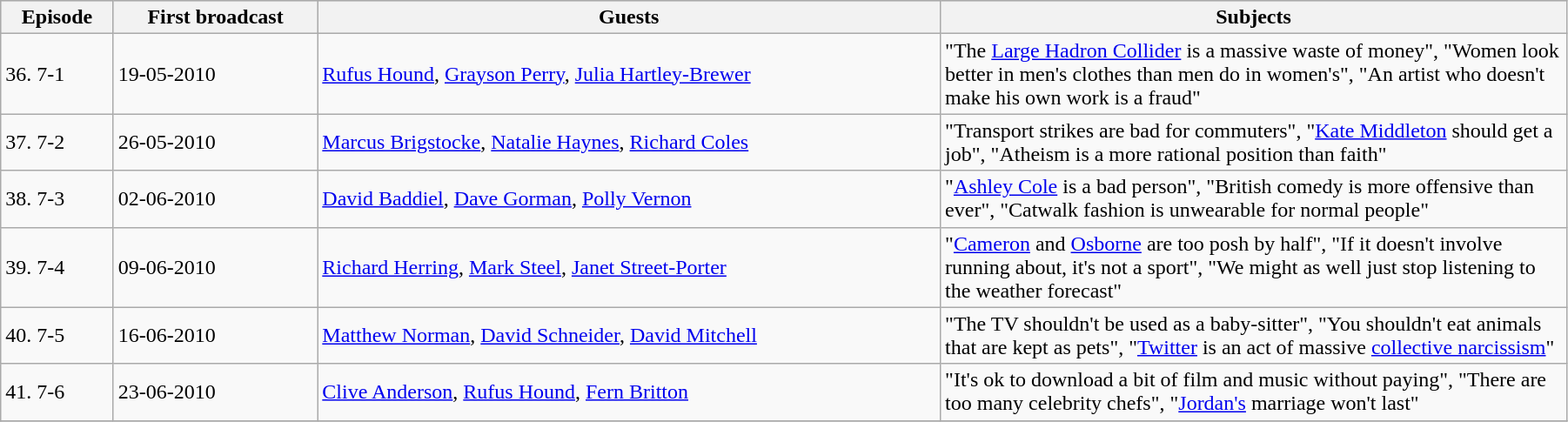<table class="wikitable" style="width:95%;">
<tr bgcolor="#cccccc">
<th>Episode</th>
<th>First broadcast</th>
<th>Guests</th>
<th style="width:40%;">Subjects</th>
</tr>
<tr>
<td>36. 7-1</td>
<td>19-05-2010</td>
<td><a href='#'>Rufus Hound</a>, <a href='#'>Grayson Perry</a>, <a href='#'>Julia Hartley-Brewer</a></td>
<td>"The <a href='#'>Large Hadron Collider</a> is a massive waste of money", "Women look better in men's clothes than men do in women's", "An artist who doesn't make his own work is a fraud"</td>
</tr>
<tr>
<td>37. 7-2</td>
<td>26-05-2010</td>
<td><a href='#'>Marcus Brigstocke</a>, <a href='#'>Natalie Haynes</a>, <a href='#'>Richard Coles</a></td>
<td>"Transport strikes are bad for commuters", "<a href='#'>Kate Middleton</a> should get a job", "Atheism is a more rational position than faith"</td>
</tr>
<tr>
<td>38. 7-3</td>
<td>02-06-2010</td>
<td><a href='#'>David Baddiel</a>, <a href='#'>Dave Gorman</a>, <a href='#'>Polly Vernon</a></td>
<td>"<a href='#'>Ashley Cole</a> is a bad person", "British comedy is more offensive than ever", "Catwalk fashion is unwearable for normal people"</td>
</tr>
<tr>
<td>39. 7-4</td>
<td>09-06-2010</td>
<td><a href='#'>Richard Herring</a>, <a href='#'>Mark Steel</a>, <a href='#'>Janet Street-Porter</a></td>
<td>"<a href='#'>Cameron</a> and <a href='#'>Osborne</a> are too posh by half", "If it doesn't involve running about, it's not a sport", "We might as well just stop listening to the weather forecast"</td>
</tr>
<tr>
<td>40. 7-5</td>
<td>16-06-2010</td>
<td><a href='#'>Matthew Norman</a>, <a href='#'>David Schneider</a>, <a href='#'>David Mitchell</a></td>
<td>"The TV shouldn't be used as a baby-sitter", "You shouldn't eat animals that are kept as pets", "<a href='#'>Twitter</a> is an act of massive <a href='#'>collective narcissism</a>"</td>
</tr>
<tr>
<td>41. 7-6</td>
<td>23-06-2010</td>
<td><a href='#'>Clive Anderson</a>, <a href='#'>Rufus Hound</a>, <a href='#'>Fern Britton</a></td>
<td>"It's ok to download a bit of film and music without paying", "There are too many celebrity chefs", "<a href='#'>Jordan's</a> marriage won't last"</td>
</tr>
<tr>
</tr>
</table>
